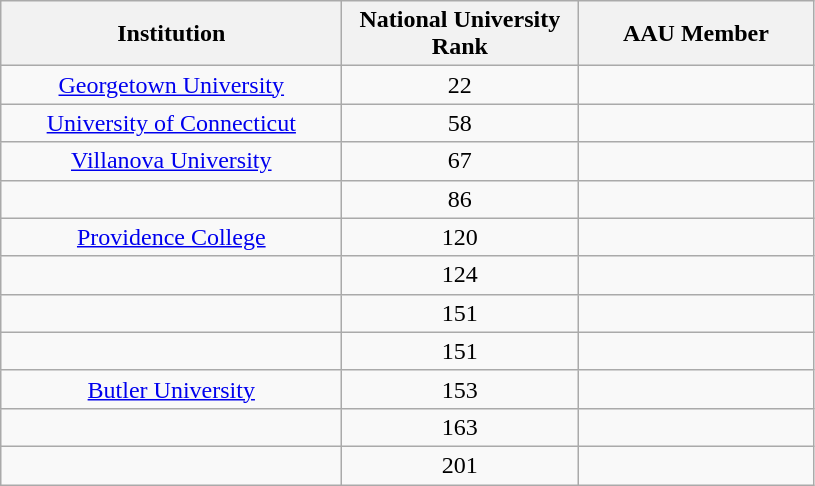<table class="wikitable sortable" style="text-align: center">
<tr>
<th style="width:220px;">Institution</th>
<th style="width:150px;">National University Rank</th>
<th style="width:150px;">AAU Member</th>
</tr>
<tr>
<td><a href='#'>Georgetown University</a></td>
<td>22</td>
<td></td>
</tr>
<tr>
<td><a href='#'>University of Connecticut</a></td>
<td>58</td>
<td></td>
</tr>
<tr>
<td><a href='#'>Villanova University</a></td>
<td>67</td>
<td></td>
</tr>
<tr>
<td></td>
<td>86</td>
<td></td>
</tr>
<tr>
<td><a href='#'>Providence College</a></td>
<td>120</td>
<td></td>
</tr>
<tr>
<td></td>
<td>124</td>
<td></td>
</tr>
<tr>
<td></td>
<td>151</td>
<td></td>
</tr>
<tr>
<td></td>
<td>151</td>
<td></td>
</tr>
<tr>
<td><a href='#'>Butler University</a></td>
<td>153</td>
<td></td>
</tr>
<tr>
<td></td>
<td>163</td>
<td></td>
</tr>
<tr>
<td></td>
<td>201</td>
<td></td>
</tr>
</table>
